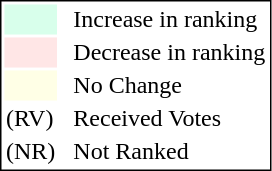<table style="border:1px solid black;">
<tr>
<td style="background:#D8FFEB; width:20px;"></td>
<td> </td>
<td>Increase in ranking</td>
</tr>
<tr>
<td style="background:#FFE6E6; width:20px;"></td>
<td> </td>
<td>Decrease in ranking</td>
</tr>
<tr>
<td style="background:#FFFFE6; width:20px;"></td>
<td> </td>
<td>No Change</td>
</tr>
<tr>
<td>(RV)</td>
<td> </td>
<td>Received Votes</td>
</tr>
<tr>
<td>(NR)</td>
<td> </td>
<td>Not Ranked</td>
</tr>
</table>
